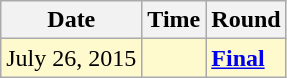<table class="wikitable">
<tr>
<th>Date</th>
<th>Time</th>
<th>Round</th>
</tr>
<tr style=background:lemonchiffon>
<td>July 26, 2015</td>
<td></td>
<td><strong><a href='#'>Final</a></strong></td>
</tr>
</table>
